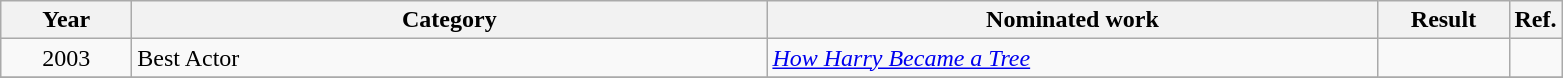<table class=wikitable>
<tr>
<th scope="col" style="width:5em;">Year</th>
<th scope="col" style="width:26em;">Category</th>
<th scope="col" style="width:25em;">Nominated work</th>
<th scope="col" style="width:5em;">Result</th>
<th>Ref.</th>
</tr>
<tr>
<td style="text-align:center;">2003</td>
<td>Best Actor</td>
<td><em><a href='#'>How Harry Became a Tree</a></em></td>
<td></td>
<td></td>
</tr>
<tr>
</tr>
</table>
